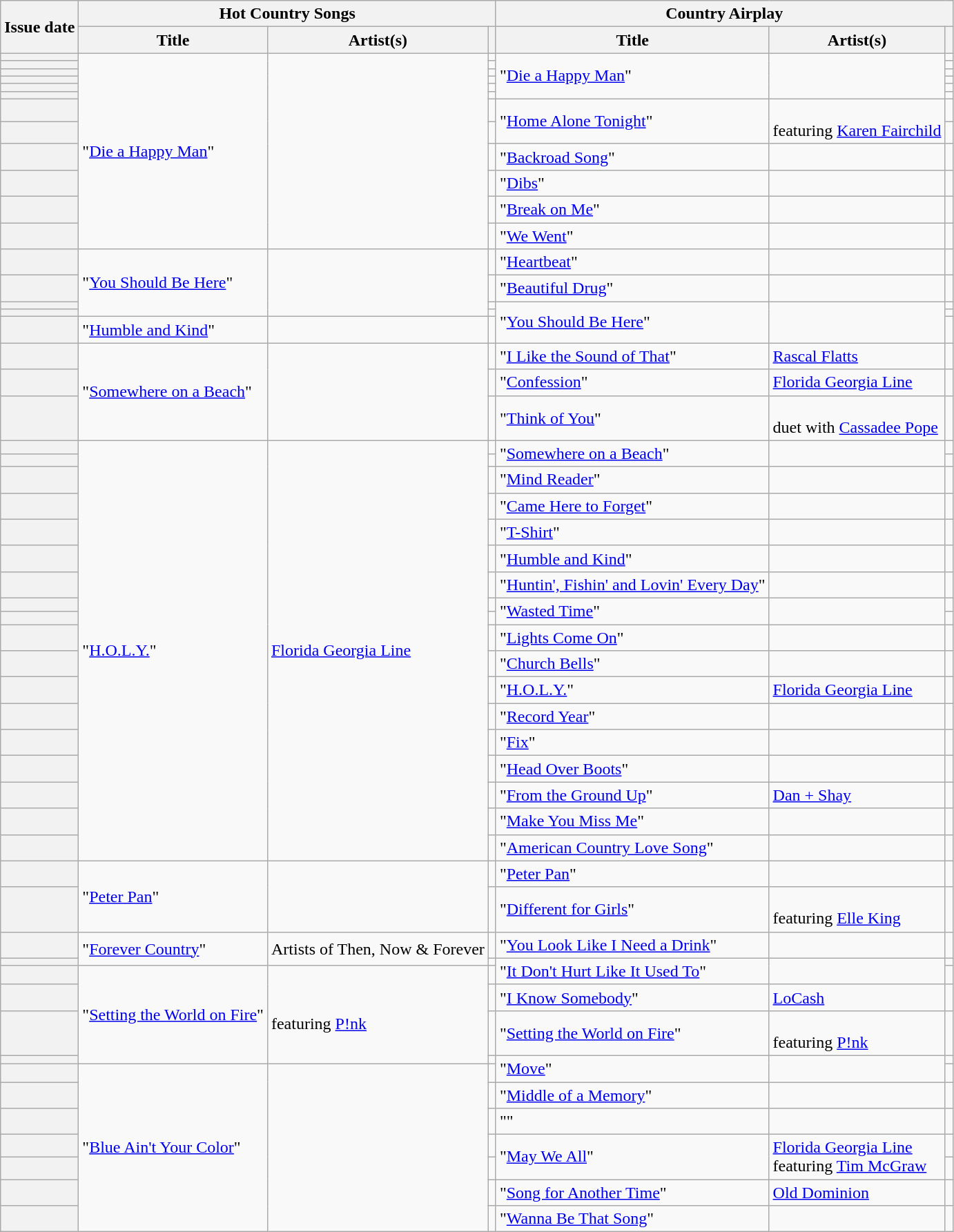<table class="wikitable sortable plainrowheaders">
<tr>
<th scope=col rowspan=2>Issue date</th>
<th scope=col colspan=3>Hot Country Songs</th>
<th scope=col colspan=3>Country Airplay</th>
</tr>
<tr>
<th scope=col>Title</th>
<th scope=col>Artist(s)</th>
<th scope=col class=unsortable></th>
<th scope=col>Title</th>
<th scope=col>Artist(s)</th>
<th scope=col class=unsortable></th>
</tr>
<tr>
<th scope=row></th>
<td rowspan="12">"<a href='#'>Die a Happy Man</a>"</td>
<td rowspan="12"></td>
<td align=center></td>
<td rowspan="6">"<a href='#'>Die a Happy Man</a>"</td>
<td rowspan="6"></td>
<td align=center></td>
</tr>
<tr>
<th scope=row></th>
<td align=center></td>
<td align=center></td>
</tr>
<tr>
<th scope=row></th>
<td align=center></td>
<td align=center></td>
</tr>
<tr>
<th scope=row></th>
<td align=center></td>
<td align=center></td>
</tr>
<tr>
<th scope=row></th>
<td align=center></td>
<td align=center></td>
</tr>
<tr>
<th scope=row></th>
<td align=center></td>
<td align=center></td>
</tr>
<tr>
<th scope=row></th>
<td align=center></td>
<td rowspan="2">"<a href='#'>Home Alone Tonight</a>"</td>
<td rowspan="2"> <br>featuring <a href='#'>Karen Fairchild</a></td>
<td align=center></td>
</tr>
<tr>
<th scope=row></th>
<td align=center></td>
<td align=center></td>
</tr>
<tr>
<th scope=row></th>
<td align=center></td>
<td>"<a href='#'>Backroad Song</a>"</td>
<td></td>
<td align=center></td>
</tr>
<tr>
<th scope=row></th>
<td align=center></td>
<td>"<a href='#'>Dibs</a>"</td>
<td></td>
<td align=center></td>
</tr>
<tr>
<th scope=row></th>
<td align=center></td>
<td>"<a href='#'>Break on Me</a>"</td>
<td></td>
<td align=center></td>
</tr>
<tr>
<th scope=row></th>
<td align=center></td>
<td>"<a href='#'>We Went</a>"</td>
<td></td>
<td align=center></td>
</tr>
<tr>
<th scope=row></th>
<td rowspan="4">"<a href='#'>You Should Be Here</a>"</td>
<td rowspan="4"></td>
<td align=center></td>
<td>"<a href='#'>Heartbeat</a>"</td>
<td></td>
<td align=center></td>
</tr>
<tr>
<th scope=row></th>
<td align=center></td>
<td>"<a href='#'>Beautiful Drug</a>"</td>
<td></td>
<td align=center></td>
</tr>
<tr>
<th scope=row></th>
<td align=center></td>
<td rowspan="3">"<a href='#'>You Should Be Here</a>"</td>
<td rowspan="3"></td>
<td align=center></td>
</tr>
<tr>
<th scope=row></th>
<td align=center></td>
<td align=center></td>
</tr>
<tr>
<th scope=row></th>
<td>"<a href='#'>Humble and Kind</a>"</td>
<td></td>
<td align=center></td>
<td align=center></td>
</tr>
<tr>
<th scope=row></th>
<td rowspan="3">"<a href='#'>Somewhere on a Beach</a>"</td>
<td rowspan="3"></td>
<td align=center></td>
<td>"<a href='#'>I Like the Sound of That</a>"</td>
<td><a href='#'>Rascal Flatts</a></td>
<td align=center></td>
</tr>
<tr>
<th scope=row></th>
<td align=center></td>
<td>"<a href='#'>Confession</a>"</td>
<td><a href='#'>Florida Georgia Line</a></td>
<td align=center></td>
</tr>
<tr>
<th scope=row></th>
<td align=center></td>
<td>"<a href='#'>Think of You</a>"</td>
<td> <br>duet with <a href='#'>Cassadee Pope</a></td>
<td align=center></td>
</tr>
<tr>
<th scope=row></th>
<td rowspan="18">"<a href='#'>H.O.L.Y.</a>"</td>
<td rowspan="18"><a href='#'>Florida Georgia Line</a></td>
<td align=center></td>
<td rowspan="2">"<a href='#'>Somewhere on a Beach</a>"</td>
<td rowspan="2"></td>
<td align=center></td>
</tr>
<tr>
<th scope=row></th>
<td align=center></td>
<td align=center></td>
</tr>
<tr>
<th scope=row></th>
<td align=center></td>
<td>"<a href='#'>Mind Reader</a>"</td>
<td></td>
<td align=center></td>
</tr>
<tr>
<th scope=row></th>
<td align=center></td>
<td>"<a href='#'>Came Here to Forget</a>"</td>
<td></td>
<td align=center></td>
</tr>
<tr>
<th scope=row></th>
<td align=center></td>
<td>"<a href='#'>T-Shirt</a>"</td>
<td></td>
<td align=center></td>
</tr>
<tr>
<th scope=row></th>
<td align=center></td>
<td>"<a href='#'>Humble and Kind</a>"</td>
<td></td>
<td align=center></td>
</tr>
<tr>
<th scope=row></th>
<td align=center></td>
<td>"<a href='#'>Huntin', Fishin' and Lovin' Every Day</a>"</td>
<td></td>
<td align=center></td>
</tr>
<tr>
<th scope=row></th>
<td align=center></td>
<td rowspan="2">"<a href='#'>Wasted Time</a>"</td>
<td rowspan="2"></td>
<td align=center></td>
</tr>
<tr>
<th scope=row></th>
<td align=center></td>
<td align=center></td>
</tr>
<tr>
<th scope=row></th>
<td align=center></td>
<td>"<a href='#'>Lights Come On</a>"</td>
<td></td>
<td align=center></td>
</tr>
<tr>
<th scope=row></th>
<td align=center></td>
<td>"<a href='#'>Church Bells</a>"</td>
<td></td>
<td align=center></td>
</tr>
<tr>
<th scope=row></th>
<td align=center></td>
<td>"<a href='#'>H.O.L.Y.</a>"</td>
<td><a href='#'>Florida Georgia Line</a></td>
<td align=center></td>
</tr>
<tr>
<th scope=row></th>
<td align=center></td>
<td>"<a href='#'>Record Year</a>"</td>
<td></td>
<td align=center></td>
</tr>
<tr>
<th scope=row></th>
<td align=center></td>
<td>"<a href='#'>Fix</a>"</td>
<td></td>
<td align=center></td>
</tr>
<tr>
<th scope=row></th>
<td align=center></td>
<td>"<a href='#'>Head Over Boots</a>"</td>
<td></td>
<td align=center></td>
</tr>
<tr>
<th scope=row></th>
<td align=center></td>
<td>"<a href='#'>From the Ground Up</a>"</td>
<td><a href='#'>Dan + Shay</a></td>
<td align=center></td>
</tr>
<tr>
<th scope=row></th>
<td align=center></td>
<td>"<a href='#'>Make You Miss Me</a>"</td>
<td></td>
<td align=center></td>
</tr>
<tr>
<th scope=row></th>
<td align=center></td>
<td>"<a href='#'>American Country Love Song</a>"</td>
<td></td>
<td align=center></td>
</tr>
<tr>
<th scope=row></th>
<td rowspan="2">"<a href='#'>Peter Pan</a>"</td>
<td rowspan="2"></td>
<td align=center></td>
<td>"<a href='#'>Peter Pan</a>"</td>
<td></td>
<td align=center></td>
</tr>
<tr>
<th scope=row></th>
<td align=center></td>
<td>"<a href='#'>Different for Girls</a>"</td>
<td> <br>featuring <a href='#'>Elle King</a></td>
<td align=center></td>
</tr>
<tr>
<th scope=row></th>
<td rowspan="2">"<a href='#'>Forever Country</a>"</td>
<td rowspan="2">Artists of Then, Now & Forever</td>
<td align=center></td>
<td>"<a href='#'>You Look Like I Need a Drink</a>"</td>
<td></td>
<td align=center></td>
</tr>
<tr>
<th scope=row></th>
<td align=center></td>
<td rowspan="2">"<a href='#'>It Don't Hurt Like It Used To</a>"</td>
<td rowspan="2"></td>
<td align=center></td>
</tr>
<tr>
<th scope=row></th>
<td rowspan="4">"<a href='#'>Setting the World on Fire</a>"</td>
<td rowspan="4"> <br>featuring <a href='#'>P!nk</a></td>
<td align=center></td>
<td align=center></td>
</tr>
<tr>
<th scope=row></th>
<td align=center></td>
<td>"<a href='#'>I Know Somebody</a>"</td>
<td><a href='#'>LoCash</a></td>
<td align=center></td>
</tr>
<tr>
<th scope=row></th>
<td align=center></td>
<td>"<a href='#'>Setting the World on Fire</a>"</td>
<td> <br>featuring <a href='#'>P!nk</a></td>
<td align=center></td>
</tr>
<tr>
<th scope=row></th>
<td align=center></td>
<td rowspan="2">"<a href='#'>Move</a>"</td>
<td rowspan="2"></td>
<td align=center></td>
</tr>
<tr>
<th scope=row></th>
<td rowspan="7">"<a href='#'>Blue Ain't Your Color</a>"</td>
<td rowspan="7"></td>
<td align=center></td>
<td align=center></td>
</tr>
<tr>
<th scope=row></th>
<td align=center></td>
<td>"<a href='#'>Middle of a Memory</a>"</td>
<td></td>
<td align=center></td>
</tr>
<tr>
<th scope=row></th>
<td align=center></td>
<td>""</td>
<td></td>
<td align=center></td>
</tr>
<tr>
<th scope=row></th>
<td align=center></td>
<td rowspan="2">"<a href='#'>May We All</a>"</td>
<td rowspan="2"><a href='#'>Florida Georgia Line</a> <br>featuring <a href='#'>Tim McGraw</a></td>
<td align=center></td>
</tr>
<tr>
<th scope=row></th>
<td align=center></td>
<td align=center></td>
</tr>
<tr>
<th scope=row></th>
<td align=center></td>
<td>"<a href='#'>Song for Another Time</a>"</td>
<td><a href='#'>Old Dominion</a></td>
<td align=center></td>
</tr>
<tr>
<th scope=row></th>
<td align=center></td>
<td>"<a href='#'>Wanna Be That Song</a>"</td>
<td></td>
<td align=center></td>
</tr>
</table>
